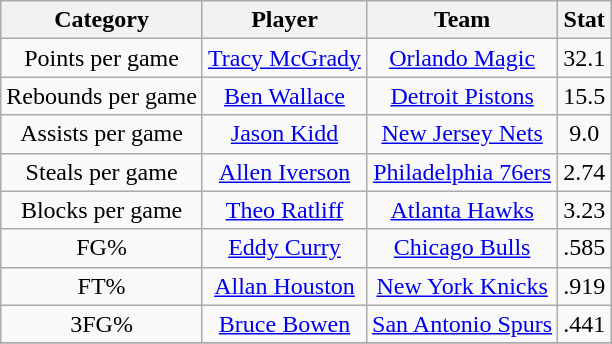<table class="wikitable" style="text-align:center">
<tr>
<th>Category</th>
<th>Player</th>
<th>Team</th>
<th>Stat</th>
</tr>
<tr>
<td>Points per game</td>
<td><a href='#'>Tracy McGrady</a></td>
<td><a href='#'>Orlando Magic</a></td>
<td>32.1</td>
</tr>
<tr>
<td>Rebounds per game</td>
<td><a href='#'>Ben Wallace</a></td>
<td><a href='#'>Detroit Pistons</a></td>
<td>15.5</td>
</tr>
<tr>
<td>Assists per game</td>
<td><a href='#'>Jason Kidd</a></td>
<td><a href='#'>New Jersey Nets</a></td>
<td>9.0</td>
</tr>
<tr>
<td>Steals per game</td>
<td><a href='#'>Allen Iverson</a></td>
<td><a href='#'>Philadelphia 76ers</a></td>
<td>2.74</td>
</tr>
<tr>
<td>Blocks per game</td>
<td><a href='#'>Theo Ratliff</a></td>
<td><a href='#'>Atlanta Hawks</a></td>
<td>3.23</td>
</tr>
<tr>
<td>FG%</td>
<td><a href='#'>Eddy Curry</a></td>
<td><a href='#'>Chicago Bulls</a></td>
<td>.585</td>
</tr>
<tr>
<td>FT%</td>
<td><a href='#'>Allan Houston</a></td>
<td><a href='#'>New York Knicks</a></td>
<td>.919</td>
</tr>
<tr>
<td>3FG%</td>
<td><a href='#'>Bruce Bowen</a></td>
<td><a href='#'>San Antonio Spurs</a></td>
<td>.441</td>
</tr>
<tr>
</tr>
</table>
